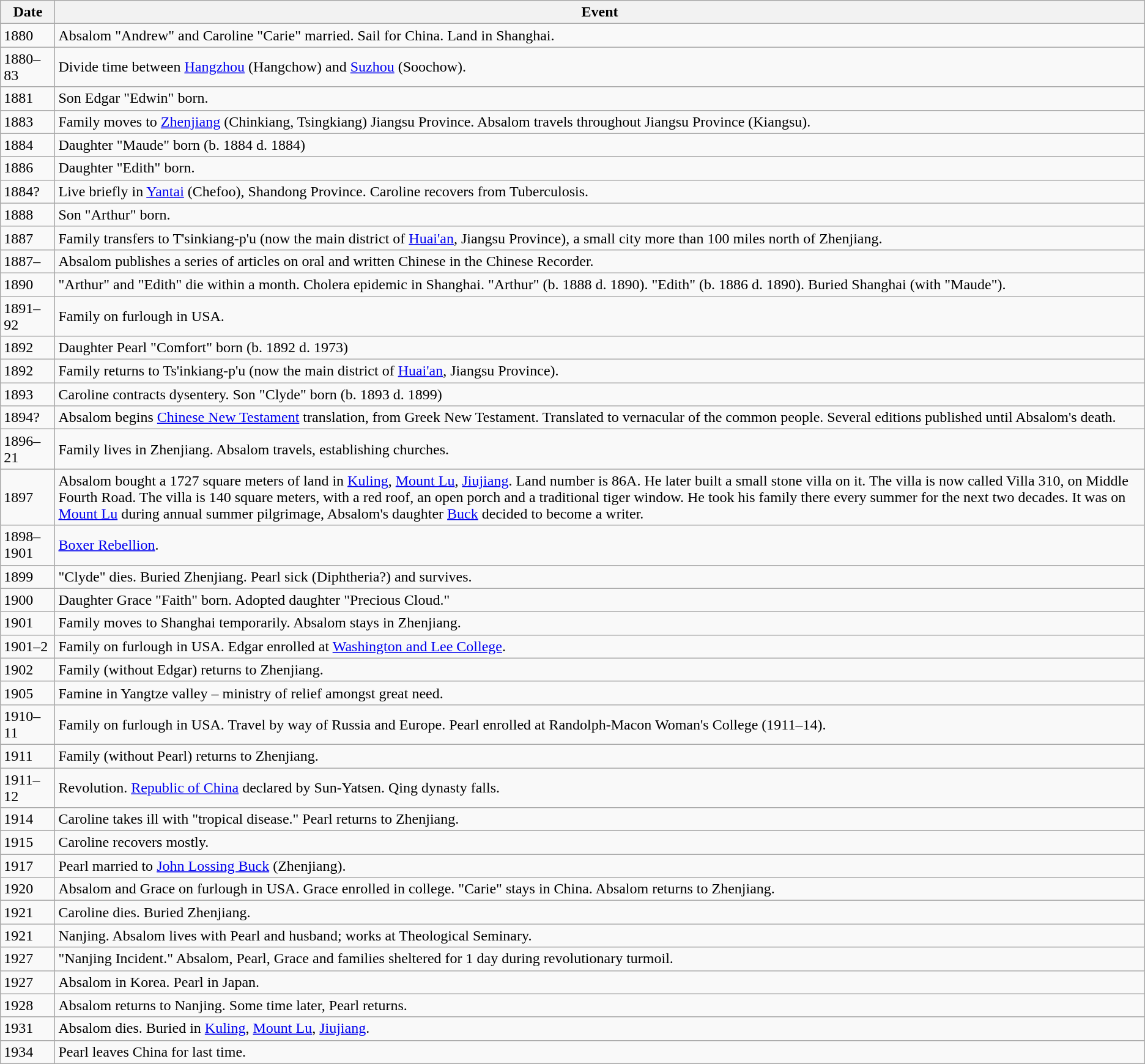<table class="wikitable">
<tr>
<th>Date</th>
<th>Event</th>
</tr>
<tr>
<td>1880</td>
<td>Absalom "Andrew" and Caroline "Carie" married.  Sail for China. Land in Shanghai.</td>
</tr>
<tr>
<td>1880–83</td>
<td>Divide time between <a href='#'>Hangzhou</a> (Hangchow) and <a href='#'>Suzhou</a> (Soochow).</td>
</tr>
<tr>
<td>1881</td>
<td>Son Edgar "Edwin" born.</td>
</tr>
<tr>
<td>1883</td>
<td>Family moves to <a href='#'>Zhenjiang</a> (Chinkiang, Tsingkiang) Jiangsu Province.  Absalom travels throughout Jiangsu Province (Kiangsu).</td>
</tr>
<tr>
<td>1884</td>
<td>Daughter "Maude" born (b. 1884 d. 1884)</td>
</tr>
<tr>
<td>1886</td>
<td>Daughter "Edith" born.</td>
</tr>
<tr>
<td>1884?</td>
<td>Live briefly in <a href='#'>Yantai</a> (Chefoo), Shandong Province.  Caroline recovers from Tuberculosis.</td>
</tr>
<tr>
<td>1888</td>
<td>Son "Arthur" born.</td>
</tr>
<tr>
<td>1887</td>
<td>Family transfers to T'sinkiang-p'u (now the main district of <a href='#'>Huai'an</a>, Jiangsu Province), a small city more than 100 miles north of Zhenjiang.</td>
</tr>
<tr>
<td>1887–</td>
<td>Absalom publishes a series of articles on oral and written Chinese in the Chinese Recorder.</td>
</tr>
<tr>
<td>1890</td>
<td>"Arthur" and "Edith" die within a month.  Cholera epidemic in Shanghai.  "Arthur" (b. 1888 d. 1890).  "Edith" (b. 1886 d. 1890).  Buried Shanghai (with "Maude").</td>
</tr>
<tr>
<td>1891–92</td>
<td>Family on furlough in USA.</td>
</tr>
<tr>
<td>1892</td>
<td>Daughter Pearl "Comfort" born (b. 1892 d. 1973)</td>
</tr>
<tr>
<td>1892</td>
<td>Family returns to Ts'inkiang-p'u (now the main district of <a href='#'>Huai'an</a>, Jiangsu Province).</td>
</tr>
<tr>
<td>1893</td>
<td>Caroline contracts dysentery.  Son "Clyde" born (b. 1893 d. 1899)</td>
</tr>
<tr>
<td>1894?</td>
<td>Absalom begins <a href='#'>Chinese New Testament</a> translation, from Greek New Testament.  Translated to vernacular of the common people. Several editions published until Absalom's death.</td>
</tr>
<tr>
<td>1896–21</td>
<td>Family lives in Zhenjiang.  Absalom travels, establishing churches.</td>
</tr>
<tr>
<td>1897</td>
<td>Absalom bought a 1727 square meters of land in <a href='#'>Kuling</a>, <a href='#'>Mount Lu</a>, <a href='#'>Jiujiang</a>. Land number is 86A. He later built a small stone villa on it. The villa is now called Villa 310,  on Middle Fourth Road. The villa is 140 square meters, with a red roof, an open porch and a traditional tiger window. He took his family there every summer for the next two decades. It was on <a href='#'>Mount Lu</a> during annual summer pilgrimage, Absalom's daughter <a href='#'>Buck</a> decided to become a writer.</td>
</tr>
<tr>
<td>1898–1901</td>
<td><a href='#'>Boxer Rebellion</a>.</td>
</tr>
<tr>
<td>1899</td>
<td>"Clyde" dies.  Buried Zhenjiang.  Pearl sick (Diphtheria?) and survives.</td>
</tr>
<tr>
<td>1900</td>
<td>Daughter Grace "Faith" born.  Adopted daughter "Precious Cloud."</td>
</tr>
<tr>
<td>1901</td>
<td>Family moves to Shanghai temporarily.  Absalom stays in Zhenjiang.</td>
</tr>
<tr>
<td>1901–2</td>
<td>Family on furlough in USA.  Edgar enrolled at <a href='#'>Washington and Lee College</a>.</td>
</tr>
<tr>
<td>1902</td>
<td>Family (without Edgar) returns to Zhenjiang.</td>
</tr>
<tr>
<td>1905</td>
<td>Famine in Yangtze valley – ministry of relief amongst great need.</td>
</tr>
<tr>
<td>1910–11</td>
<td>Family on furlough in USA.  Travel by way of Russia and Europe.  Pearl enrolled at Randolph-Macon Woman's College (1911–14).</td>
</tr>
<tr>
<td>1911</td>
<td>Family (without Pearl) returns to Zhenjiang.</td>
</tr>
<tr>
<td>1911–12</td>
<td>Revolution.  <a href='#'>Republic of China</a> declared by Sun-Yatsen.  Qing dynasty falls.</td>
</tr>
<tr>
<td>1914</td>
<td>Caroline takes ill with "tropical disease."  Pearl returns to Zhenjiang.</td>
</tr>
<tr>
<td>1915</td>
<td>Caroline recovers mostly.</td>
</tr>
<tr>
<td>1917</td>
<td>Pearl married to <a href='#'>John Lossing Buck</a> (Zhenjiang).</td>
</tr>
<tr>
<td>1920</td>
<td>Absalom and Grace on furlough in USA.  Grace enrolled in college.  "Carie" stays in China.  Absalom returns to Zhenjiang.</td>
</tr>
<tr>
<td>1921</td>
<td>Caroline dies.  Buried Zhenjiang.</td>
</tr>
<tr>
<td>1921</td>
<td>Nanjing.  Absalom lives with Pearl and husband; works at Theological Seminary.</td>
</tr>
<tr>
<td>1927</td>
<td>"Nanjing Incident."  Absalom, Pearl, Grace and families sheltered for 1 day during revolutionary turmoil.</td>
</tr>
<tr>
<td>1927</td>
<td>Absalom in Korea.  Pearl in Japan.</td>
</tr>
<tr>
<td>1928</td>
<td>Absalom returns to Nanjing.  Some time later, Pearl returns.</td>
</tr>
<tr>
<td>1931</td>
<td>Absalom dies.  Buried in <a href='#'>Kuling</a>, <a href='#'>Mount Lu</a>, <a href='#'>Jiujiang</a>.</td>
</tr>
<tr>
<td>1934</td>
<td>Pearl leaves China for last time.</td>
</tr>
</table>
